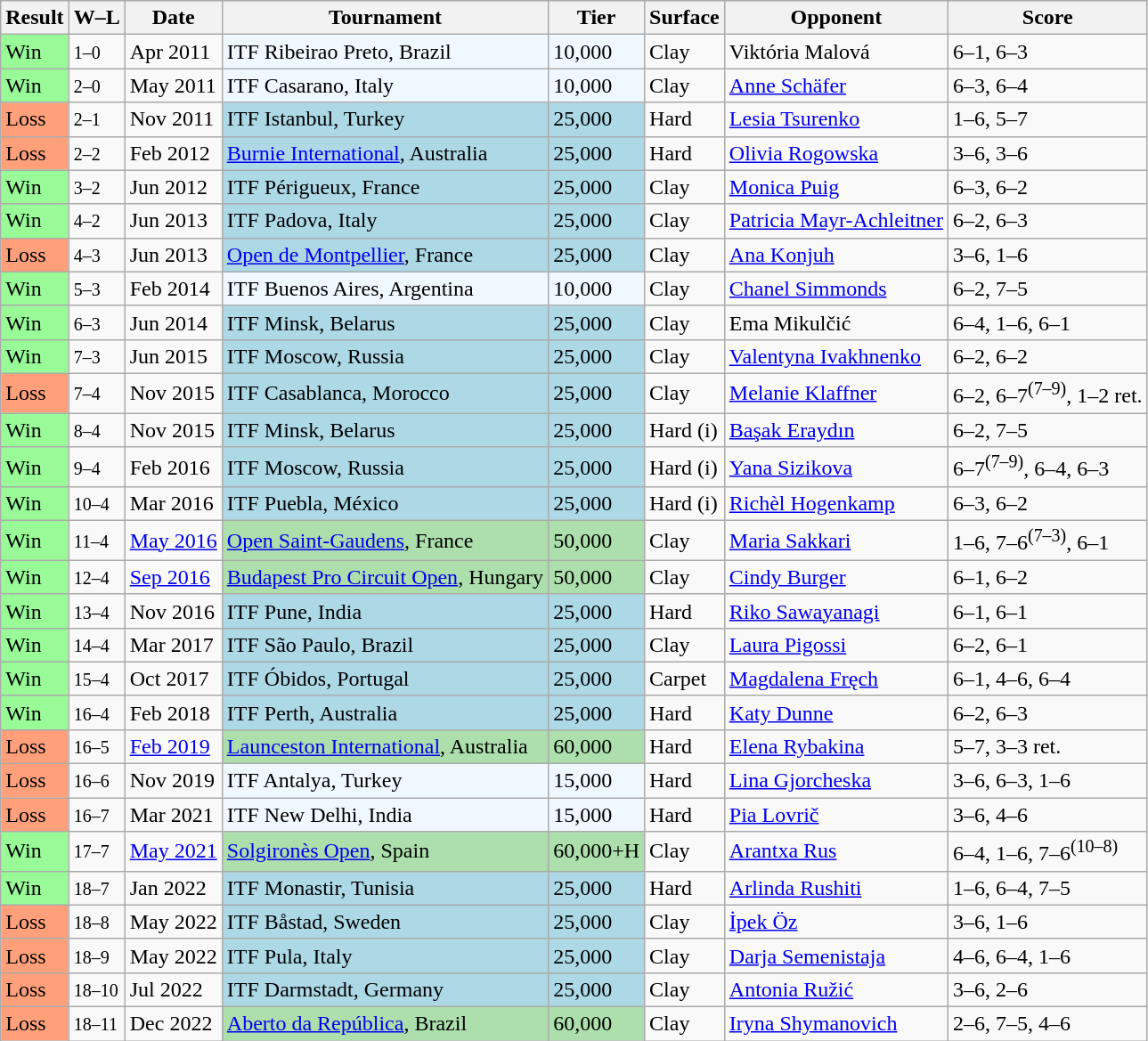<table class="sortable wikitable">
<tr>
<th>Result</th>
<th class="unsortable">W–L</th>
<th>Date</th>
<th>Tournament</th>
<th>Tier</th>
<th>Surface</th>
<th>Opponent</th>
<th class="unsortable">Score</th>
</tr>
<tr>
<td style="background:#98fb98;">Win</td>
<td><small>1–0</small></td>
<td>Apr 2011</td>
<td style="background:#f0f8ff;">ITF Ribeirao Preto, Brazil</td>
<td style="background:#f0f8ff;">10,000</td>
<td>Clay</td>
<td> Viktória Malová</td>
<td>6–1, 6–3</td>
</tr>
<tr>
<td style="background:#98fb98;">Win</td>
<td><small>2–0</small></td>
<td>May 2011</td>
<td style="background:#f0f8ff;">ITF Casarano, Italy</td>
<td style="background:#f0f8ff;">10,000</td>
<td>Clay</td>
<td> <a href='#'>Anne Schäfer</a></td>
<td>6–3, 6–4</td>
</tr>
<tr>
<td style="background:#ffa07a;">Loss</td>
<td><small>2–1</small></td>
<td>Nov 2011</td>
<td style="background:lightblue;">ITF Istanbul, Turkey</td>
<td style="background:lightblue;">25,000</td>
<td>Hard</td>
<td> <a href='#'>Lesia Tsurenko</a></td>
<td>1–6, 5–7</td>
</tr>
<tr>
<td style="background:#ffa07a;">Loss</td>
<td><small>2–2</small></td>
<td>Feb 2012</td>
<td style="background:lightblue;"><a href='#'>Burnie International</a>, Australia</td>
<td style="background:lightblue;">25,000</td>
<td>Hard</td>
<td> <a href='#'>Olivia Rogowska</a></td>
<td>3–6, 3–6</td>
</tr>
<tr>
<td style="background:#98fb98;">Win</td>
<td><small>3–2</small></td>
<td>Jun 2012</td>
<td style="background:lightblue;">ITF Périgueux, France</td>
<td style="background:lightblue;">25,000</td>
<td>Clay</td>
<td> <a href='#'>Monica Puig</a></td>
<td>6–3, 6–2</td>
</tr>
<tr>
<td style="background:#98fb98;">Win</td>
<td><small>4–2</small></td>
<td>Jun 2013</td>
<td style="background:lightblue;">ITF Padova, Italy</td>
<td style="background:lightblue;">25,000</td>
<td>Clay</td>
<td> <a href='#'>Patricia Mayr-Achleitner</a></td>
<td>6–2, 6–3</td>
</tr>
<tr>
<td style="background:#ffa07a;">Loss</td>
<td><small>4–3</small></td>
<td>Jun 2013</td>
<td style="background:lightblue;"><a href='#'>Open de Montpellier</a>, France</td>
<td style="background:lightblue;">25,000</td>
<td>Clay</td>
<td> <a href='#'>Ana Konjuh</a></td>
<td>3–6, 1–6</td>
</tr>
<tr>
<td style="background:#98fb98;">Win</td>
<td><small>5–3</small></td>
<td>Feb 2014</td>
<td style="background:#f0f8ff;">ITF Buenos Aires, Argentina</td>
<td style="background:#f0f8ff;">10,000</td>
<td>Clay</td>
<td> <a href='#'>Chanel Simmonds</a></td>
<td>6–2, 7–5</td>
</tr>
<tr>
<td style="background:#98fb98;">Win</td>
<td><small>6–3</small></td>
<td>Jun 2014</td>
<td style="background:lightblue;">ITF Minsk, Belarus</td>
<td style="background:lightblue;">25,000</td>
<td>Clay</td>
<td> Ema Mikulčić</td>
<td>6–4, 1–6, 6–1</td>
</tr>
<tr>
<td style="background:#98fb98;">Win</td>
<td><small>7–3</small></td>
<td>Jun 2015</td>
<td style="background:lightblue;">ITF Moscow, Russia</td>
<td style="background:lightblue;">25,000</td>
<td>Clay</td>
<td> <a href='#'>Valentyna Ivakhnenko</a></td>
<td>6–2, 6–2</td>
</tr>
<tr>
<td style="background:#ffa07a;">Loss</td>
<td><small>7–4</small></td>
<td>Nov 2015</td>
<td style="background:lightblue;">ITF Casablanca, Morocco</td>
<td style="background:lightblue;">25,000</td>
<td>Clay</td>
<td> <a href='#'>Melanie Klaffner</a></td>
<td>6–2, 6–7<sup>(7–9)</sup>, 1–2 ret.</td>
</tr>
<tr>
<td style="background:#98fb98;">Win</td>
<td><small>8–4</small></td>
<td>Nov 2015</td>
<td style="background:lightblue;">ITF Minsk, Belarus</td>
<td style="background:lightblue;">25,000</td>
<td>Hard (i)</td>
<td> <a href='#'>Başak Eraydın</a></td>
<td>6–2, 7–5</td>
</tr>
<tr>
<td style="background:#98fb98;">Win</td>
<td><small>9–4</small></td>
<td>Feb 2016</td>
<td style="background:lightblue;">ITF Moscow, Russia</td>
<td style="background:lightblue;">25,000</td>
<td>Hard (i)</td>
<td> <a href='#'>Yana Sizikova</a></td>
<td>6–7<sup>(7–9)</sup>, 6–4, 6–3</td>
</tr>
<tr>
<td style="background:#98fb98;">Win</td>
<td><small>10–4</small></td>
<td>Mar 2016</td>
<td style="background:lightblue;">ITF Puebla, México</td>
<td style="background:lightblue;">25,000</td>
<td>Hard (i)</td>
<td> <a href='#'>Richèl Hogenkamp</a></td>
<td>6–3, 6–2</td>
</tr>
<tr>
<td style="background:#98fb98;">Win</td>
<td><small>11–4</small></td>
<td><a href='#'>May 2016</a></td>
<td style="background:#addfad;"><a href='#'>Open Saint-Gaudens</a>, France</td>
<td style="background:#addfad;">50,000</td>
<td>Clay</td>
<td> <a href='#'>Maria Sakkari</a></td>
<td>1–6, 7–6<sup>(7–3)</sup>, 6–1</td>
</tr>
<tr>
<td style="background:#98fb98;">Win</td>
<td><small>12–4</small></td>
<td><a href='#'>Sep 2016</a></td>
<td style="background:#addfad;"><a href='#'>Budapest Pro Circuit Open</a>, Hungary</td>
<td style="background:#addfad;">50,000</td>
<td>Clay</td>
<td> <a href='#'>Cindy Burger</a></td>
<td>6–1, 6–2</td>
</tr>
<tr>
<td style="background:#98fb98;">Win</td>
<td><small>13–4</small></td>
<td>Nov 2016</td>
<td style="background:lightblue;">ITF Pune, India</td>
<td style="background:lightblue;">25,000</td>
<td>Hard</td>
<td> <a href='#'>Riko Sawayanagi</a></td>
<td>6–1, 6–1</td>
</tr>
<tr>
<td style="background:#98fb98;">Win</td>
<td><small>14–4</small></td>
<td>Mar 2017</td>
<td style="background:lightblue;">ITF São Paulo, Brazil</td>
<td style="background:lightblue;">25,000</td>
<td>Clay</td>
<td> <a href='#'>Laura Pigossi</a></td>
<td>6–2, 6–1</td>
</tr>
<tr>
<td style="background:#98fb98;">Win</td>
<td><small>15–4</small></td>
<td>Oct 2017</td>
<td style="background:lightblue;">ITF Óbidos, Portugal</td>
<td style="background:lightblue;">25,000</td>
<td>Carpet</td>
<td> <a href='#'>Magdalena Fręch</a></td>
<td>6–1, 4–6, 6–4</td>
</tr>
<tr>
<td style="background:#98fb98;">Win</td>
<td><small>16–4</small></td>
<td>Feb 2018</td>
<td style="background:lightblue;">ITF Perth, Australia</td>
<td style="background:lightblue;">25,000</td>
<td>Hard</td>
<td> <a href='#'>Katy Dunne</a></td>
<td>6–2, 6–3</td>
</tr>
<tr>
<td style="background:#ffa07a;">Loss</td>
<td><small>16–5</small></td>
<td><a href='#'>Feb 2019</a></td>
<td style="background:#addfad;"><a href='#'>Launceston International</a>, Australia</td>
<td style="background:#addfad;">60,000</td>
<td>Hard</td>
<td> <a href='#'>Elena Rybakina</a></td>
<td>5–7, 3–3 ret.</td>
</tr>
<tr>
<td style="background:#ffa07a;">Loss</td>
<td><small>16–6</small></td>
<td>Nov 2019</td>
<td style="background:#f0f8ff;">ITF Antalya, Turkey</td>
<td style="background:#f0f8ff;">15,000</td>
<td>Hard</td>
<td> <a href='#'>Lina Gjorcheska</a></td>
<td>3–6, 6–3, 1–6</td>
</tr>
<tr>
<td style="background:#ffa07a;">Loss</td>
<td><small>16–7</small></td>
<td>Mar 2021</td>
<td style="background:#f0f8ff;">ITF New Delhi, India</td>
<td style="background:#f0f8ff;">15,000</td>
<td>Hard</td>
<td> <a href='#'>Pia Lovrič</a></td>
<td>3–6, 4–6</td>
</tr>
<tr>
<td style="background:#98fb98;">Win</td>
<td><small>17–7</small></td>
<td><a href='#'>May 2021</a></td>
<td style="background:#addfad;"><a href='#'>Solgironès Open</a>, Spain</td>
<td style="background:#addfad;">60,000+H</td>
<td>Clay</td>
<td> <a href='#'>Arantxa Rus</a></td>
<td>6–4, 1–6, 7–6<sup>(10–8)</sup></td>
</tr>
<tr>
<td style="background:#98fb98;">Win</td>
<td><small>18–7</small></td>
<td>Jan 2022</td>
<td style="background:lightblue;">ITF Monastir, Tunisia</td>
<td style="background:lightblue;">25,000</td>
<td>Hard</td>
<td> <a href='#'>Arlinda Rushiti</a></td>
<td>1–6, 6–4, 7–5</td>
</tr>
<tr>
<td style="background:#ffa07a;">Loss</td>
<td><small>18–8</small></td>
<td>May 2022</td>
<td style="background:lightblue;">ITF Båstad, Sweden</td>
<td style="background:lightblue;">25,000</td>
<td>Clay</td>
<td> <a href='#'>İpek Öz</a></td>
<td>3–6, 1–6</td>
</tr>
<tr>
<td style="background:#ffa07a;">Loss</td>
<td><small>18–9</small></td>
<td>May 2022</td>
<td style="background:lightblue;">ITF Pula, Italy</td>
<td style="background:lightblue;">25,000</td>
<td>Clay</td>
<td> <a href='#'>Darja Semenistaja</a></td>
<td>4–6, 6–4, 1–6</td>
</tr>
<tr>
<td style="background:#ffa07a;">Loss</td>
<td><small>18–10</small></td>
<td>Jul 2022</td>
<td style="background:lightblue;">ITF Darmstadt, Germany</td>
<td style="background:lightblue;">25,000</td>
<td>Clay</td>
<td> <a href='#'>Antonia Ružić</a></td>
<td>3–6, 2–6</td>
</tr>
<tr>
<td style="background:#ffa07a;">Loss</td>
<td><small>18–11</small></td>
<td>Dec 2022</td>
<td style="background:#addfad;"><a href='#'>Aberto da República</a>, Brazil</td>
<td style="background:#addfad;">60,000</td>
<td>Clay</td>
<td> <a href='#'>Iryna Shymanovich</a></td>
<td>2–6, 7–5, 4–6</td>
</tr>
</table>
